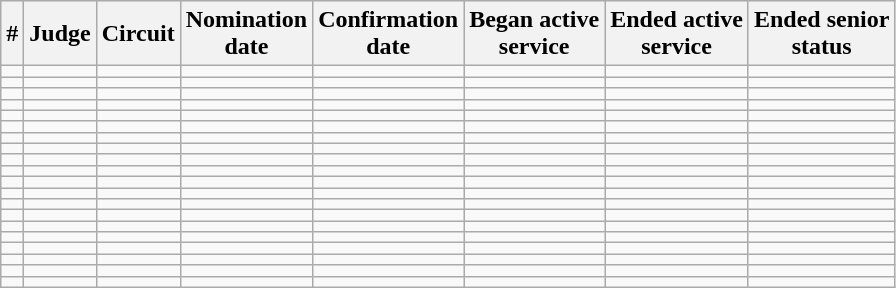<table class="sortable wikitable">
<tr bgcolor="#ececec">
<th>#</th>
<th>Judge</th>
<th>Circuit</th>
<th>Nomination<br>date</th>
<th>Confirmation<br>date</th>
<th>Began active<br>service</th>
<th>Ended active<br>service</th>
<th>Ended senior<br>status</th>
</tr>
<tr>
<td></td>
<td></td>
<td></td>
<td></td>
<td></td>
<td></td>
<td></td>
<td></td>
</tr>
<tr>
<td></td>
<td></td>
<td></td>
<td></td>
<td></td>
<td></td>
<td></td>
<td></td>
</tr>
<tr>
<td></td>
<td></td>
<td></td>
<td></td>
<td></td>
<td></td>
<td></td>
<td></td>
</tr>
<tr>
<td></td>
<td></td>
<td></td>
<td></td>
<td></td>
<td></td>
<td></td>
<td></td>
</tr>
<tr>
<td></td>
<td></td>
<td></td>
<td></td>
<td></td>
<td></td>
<td></td>
<td align="center"></td>
</tr>
<tr>
<td></td>
<td></td>
<td></td>
<td></td>
<td></td>
<td></td>
<td></td>
<td></td>
</tr>
<tr>
<td></td>
<td></td>
<td></td>
<td></td>
<td></td>
<td></td>
<td></td>
<td></td>
</tr>
<tr>
<td></td>
<td></td>
<td></td>
<td></td>
<td></td>
<td></td>
<td></td>
<td></td>
</tr>
<tr>
<td></td>
<td></td>
<td></td>
<td></td>
<td></td>
<td></td>
<td></td>
<td></td>
</tr>
<tr>
<td></td>
<td></td>
<td></td>
<td></td>
<td></td>
<td></td>
<td></td>
<td align="center"></td>
</tr>
<tr>
<td></td>
<td></td>
<td></td>
<td></td>
<td></td>
<td></td>
<td></td>
<td></td>
</tr>
<tr>
<td></td>
<td></td>
<td></td>
<td></td>
<td></td>
<td></td>
<td></td>
<td align="center"></td>
</tr>
<tr>
<td></td>
<td></td>
<td></td>
<td></td>
<td></td>
<td></td>
<td></td>
<td></td>
</tr>
<tr>
<td></td>
<td></td>
<td></td>
<td></td>
<td></td>
<td></td>
<td></td>
<td></td>
</tr>
<tr>
<td></td>
<td></td>
<td></td>
<td></td>
<td></td>
<td></td>
<td></td>
<td align="center"></td>
</tr>
<tr>
<td></td>
<td></td>
<td></td>
<td></td>
<td></td>
<td></td>
<td></td>
<td></td>
</tr>
<tr>
<td></td>
<td></td>
<td></td>
<td></td>
<td></td>
<td></td>
<td></td>
<td></td>
</tr>
<tr>
<td></td>
<td></td>
<td></td>
<td></td>
<td></td>
<td></td>
<td></td>
<td></td>
</tr>
<tr>
<td></td>
<td></td>
<td></td>
<td></td>
<td></td>
<td></td>
<td></td>
<td></td>
</tr>
<tr>
<td></td>
<td></td>
<td></td>
<td></td>
<td></td>
<td></td>
<td></td>
<td></td>
</tr>
</table>
